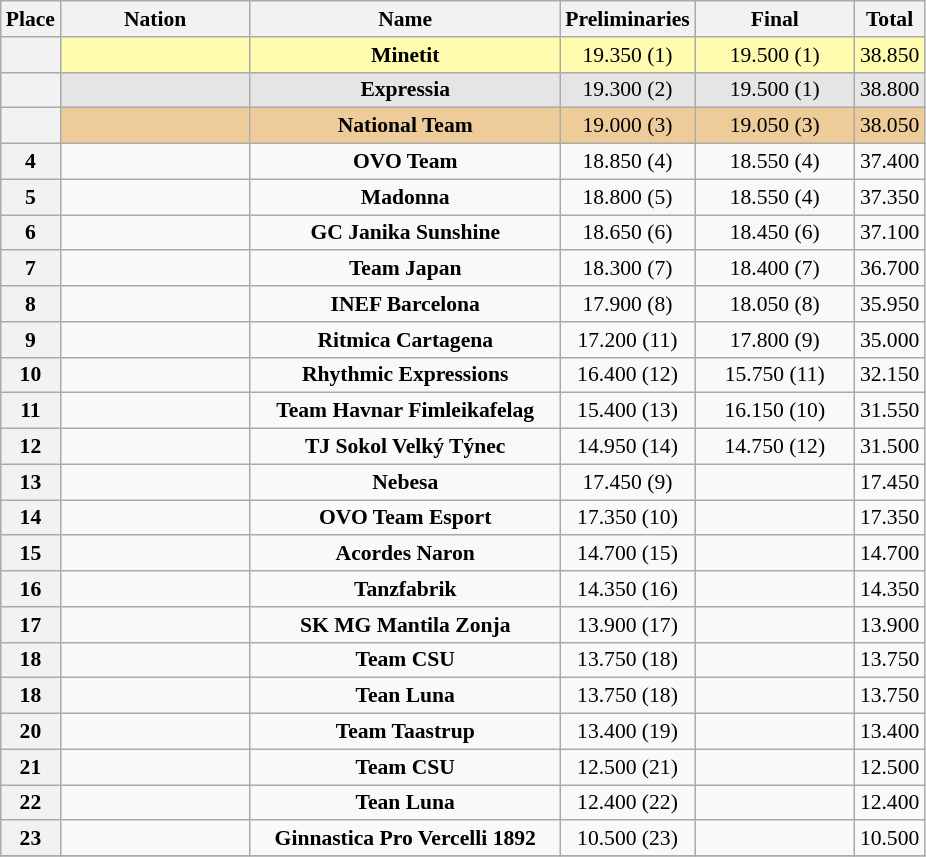<table class="wikitable sortable" style="text-align:center; font-size:90%">
<tr>
<th scope="col" style="width:20px;">Place</th>
<th ! scope="col" style="width:120px;">Nation</th>
<th ! scope="col" style="width:200px;">Name</th>
<th ! scope="col" style="width:60px;">Preliminaries</th>
<th ! scope="col" style="width:100px;">Final</th>
<th ! scope=col>Total</th>
</tr>
<tr bgcolor=fffcaf>
<th scope=row></th>
<td align=left></td>
<td><strong>Minetit</strong></td>
<td>19.350 (1)</td>
<td>19.500 (1)</td>
<td>38.850</td>
</tr>
<tr bgcolor=e5e5e5>
<th scope=row></th>
<td align=left></td>
<td><strong>Expressia</strong></td>
<td>19.300 (2)</td>
<td>19.500 (1)</td>
<td>38.800</td>
</tr>
<tr bgcolor=eecc99>
<th scope=row></th>
<td align=left></td>
<td><strong>National Team</strong></td>
<td>19.000 (3)</td>
<td>19.050 (3)</td>
<td>38.050</td>
</tr>
<tr>
<th scope=row>4</th>
<td align=left></td>
<td><strong>OVO Team</strong></td>
<td>18.850 (4)</td>
<td>18.550 (4)</td>
<td>37.400</td>
</tr>
<tr>
<th scope=row>5</th>
<td align=left></td>
<td><strong>Madonna</strong></td>
<td>18.800 (5)</td>
<td>18.550 (4)</td>
<td>37.350</td>
</tr>
<tr>
<th scope=row>6</th>
<td align=left></td>
<td><strong>GC Janika Sunshine</strong></td>
<td>18.650 (6)</td>
<td>18.450 (6)</td>
<td>37.100</td>
</tr>
<tr>
<th scope=row>7</th>
<td align=left></td>
<td><strong>Team Japan</strong></td>
<td>18.300 (7)</td>
<td>18.400 (7)</td>
<td>36.700</td>
</tr>
<tr>
<th scope=row>8</th>
<td align=left></td>
<td><strong>INEF Barcelona</strong></td>
<td>17.900 (8)</td>
<td>18.050 (8)</td>
<td>35.950</td>
</tr>
<tr>
<th scope=row>9</th>
<td align=left></td>
<td><strong>Ritmica Cartagena</strong></td>
<td>17.200 (11)</td>
<td>17.800 (9)</td>
<td>35.000</td>
</tr>
<tr>
<th scope=row>10</th>
<td align=left></td>
<td><strong>Rhythmic Expressions</strong></td>
<td>16.400 (12)</td>
<td>15.750 (11)</td>
<td>32.150</td>
</tr>
<tr>
<th scope=row>11</th>
<td align=left></td>
<td><strong>Team Havnar Fimleikafelag</strong></td>
<td>15.400 (13)</td>
<td>16.150 (10)</td>
<td>31.550</td>
</tr>
<tr>
<th scope=row>12</th>
<td align=left></td>
<td><strong>TJ Sokol Velký Týnec</strong></td>
<td>14.950 (14)</td>
<td>14.750 (12)</td>
<td>31.500</td>
</tr>
<tr>
<th scope=row>13</th>
<td align=left></td>
<td><strong>Nebesa</strong></td>
<td>17.450 (9)</td>
<td></td>
<td>17.450</td>
</tr>
<tr>
<th scope=row>14</th>
<td align=left></td>
<td><strong>OVO Team Esport</strong></td>
<td>17.350 (10)</td>
<td></td>
<td>17.350</td>
</tr>
<tr>
<th scope=row>15</th>
<td align=left></td>
<td><strong>Acordes Naron</strong></td>
<td>14.700 (15)</td>
<td></td>
<td>14.700</td>
</tr>
<tr>
<th scope=row>16</th>
<td align=left></td>
<td><strong>Tanzfabrik</strong></td>
<td>14.350 (16)</td>
<td></td>
<td>14.350</td>
</tr>
<tr>
<th scope=row>17</th>
<td align=left></td>
<td><strong>SK MG Mantila Zonja</strong></td>
<td>13.900 (17)</td>
<td></td>
<td>13.900</td>
</tr>
<tr>
<th scope=row>18</th>
<td align=left></td>
<td><strong>Team CSU</strong></td>
<td>13.750 (18)</td>
<td></td>
<td>13.750</td>
</tr>
<tr>
<th scope=row>18</th>
<td align=left></td>
<td><strong>Tean Luna</strong></td>
<td>13.750 (18)</td>
<td></td>
<td>13.750</td>
</tr>
<tr>
<th scope=row>20</th>
<td align=left></td>
<td><strong>Team Taastrup</strong></td>
<td>13.400 (19)</td>
<td></td>
<td>13.400</td>
</tr>
<tr>
<th scope=row>21</th>
<td align=left></td>
<td><strong>Team CSU</strong></td>
<td>12.500 (21)</td>
<td></td>
<td>12.500</td>
</tr>
<tr>
<th scope=row>22</th>
<td align=left></td>
<td><strong>Tean Luna</strong></td>
<td>12.400 (22)</td>
<td></td>
<td>12.400</td>
</tr>
<tr>
<th scope=row>23</th>
<td align=left></td>
<td><strong>Ginnastica Pro Vercelli 1892</strong></td>
<td>10.500 (23)</td>
<td></td>
<td>10.500</td>
</tr>
<tr>
</tr>
</table>
